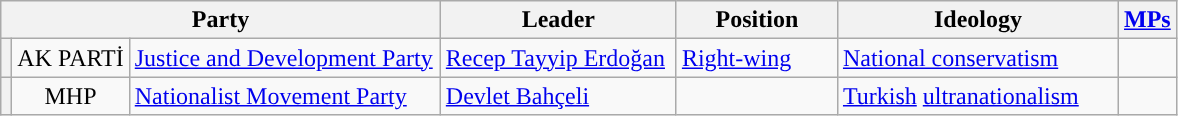<table class="wikitable">
<tr>
<th colspan=3>Party</th>
<th>Leader</th>
<th>Position</th>
<th>Ideology</th>
<th><a href='#'>MPs</a></th>
</tr>
<tr>
<th style="background:"></th>
<td align=center>AK PARTİ</td>
<td style="width:200px"><a href='#'>Justice and Development Party</a><br><small></small></td>
<td style="width:150px"><a href='#'>Recep Tayyip Erdoğan</a></td>
<td style="width:100px"><a href='#'>Right-wing</a></td>
<td style="width:180px"><a href='#'>National conservatism</a></td>
<td></td>
</tr>
<tr>
<th style="background:"></th>
<td align=center>MHP</td>
<td><a href='#'>Nationalist Movement Party</a><br><small></small></td>
<td><a href='#'>Devlet Bahçeli</a></td>
<td></td>
<td><a href='#'>Turkish</a> <a href='#'>ultranationalism</a></td>
<td></td>
</tr>
</table>
